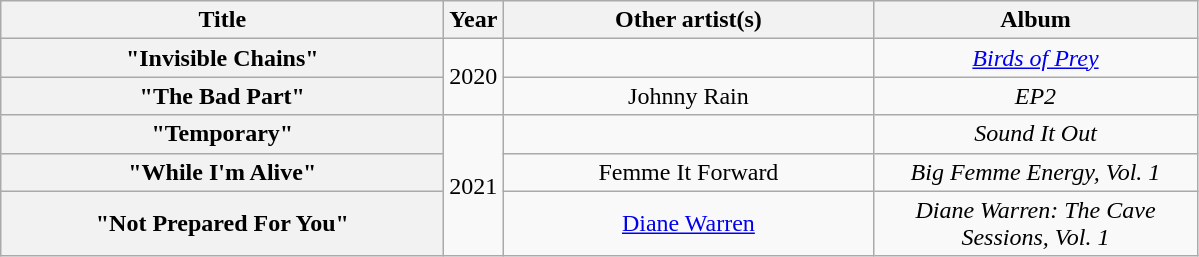<table class="wikitable plainrowheaders" style="text-align:center;">
<tr>
<th scope="col" style="width:18em;">Title</th>
<th scope="col">Year</th>
<th scope="col" style="width:15em;">Other artist(s)</th>
<th scope="col" style="width:13em;">Album</th>
</tr>
<tr>
<th scope="row">"Invisible Chains"</th>
<td rowspan="2">2020</td>
<td></td>
<td><em><a href='#'>Birds of Prey</a></em></td>
</tr>
<tr>
<th scope="row">"The Bad Part"</th>
<td>Johnny Rain</td>
<td><em>EP2</em></td>
</tr>
<tr>
<th scope="row">"Temporary"</th>
<td rowspan="3">2021</td>
<td></td>
<td><em>Sound It Out</em></td>
</tr>
<tr>
<th scope="row">"While I'm Alive"</th>
<td>Femme It Forward</td>
<td><em>Big Femme Energy, Vol. 1</em></td>
</tr>
<tr>
<th scope="row">"Not Prepared For You"</th>
<td><a href='#'>Diane Warren</a></td>
<td><em>Diane Warren: The Cave Sessions, Vol. 1</em></td>
</tr>
</table>
